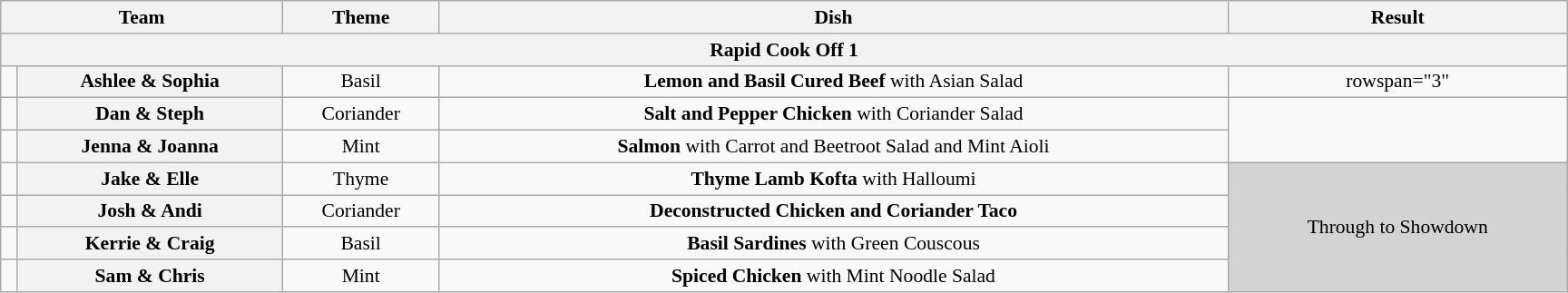<table class="wikitable plainrowheaders" style="margin:1em auto; text-align:center; font-size:90%; width:80em;">
<tr>
<th colspan="2">Team</th>
<th>Theme</th>
<th>Dish</th>
<th>Result</th>
</tr>
<tr>
<th colspan="5" >Rapid Cook Off 1</th>
</tr>
<tr>
<td></td>
<th>Ashlee & Sophia</th>
<td>Basil</td>
<td><strong>Lemon and Basil Cured Beef</strong> with Asian Salad</td>
<td>rowspan="3" </td>
</tr>
<tr>
<td></td>
<th>Dan & Steph</th>
<td>Coriander</td>
<td><strong>Salt and Pepper Chicken</strong> with Coriander Salad</td>
</tr>
<tr>
<td></td>
<th>Jenna & Joanna</th>
<td>Mint</td>
<td><strong>Salmon</strong> with Carrot and Beetroot Salad and Mint Aioli</td>
</tr>
<tr>
<td></td>
<th>Jake & Elle</th>
<td>Thyme</td>
<td><strong>Thyme Lamb Kofta</strong> with Halloumi</td>
<td rowspan="4" bgcolor=lightgray>Through to Showdown</td>
</tr>
<tr>
<td></td>
<th>Josh & Andi</th>
<td>Coriander</td>
<td><strong>Deconstructed Chicken and Coriander Taco</strong></td>
</tr>
<tr>
<td></td>
<th>Kerrie & Craig</th>
<td>Basil</td>
<td><strong>Basil Sardines</strong> with Green Couscous</td>
</tr>
<tr>
<td></td>
<th>Sam & Chris</th>
<td>Mint</td>
<td><strong>Spiced Chicken</strong> with Mint Noodle Salad</td>
</tr>
</table>
